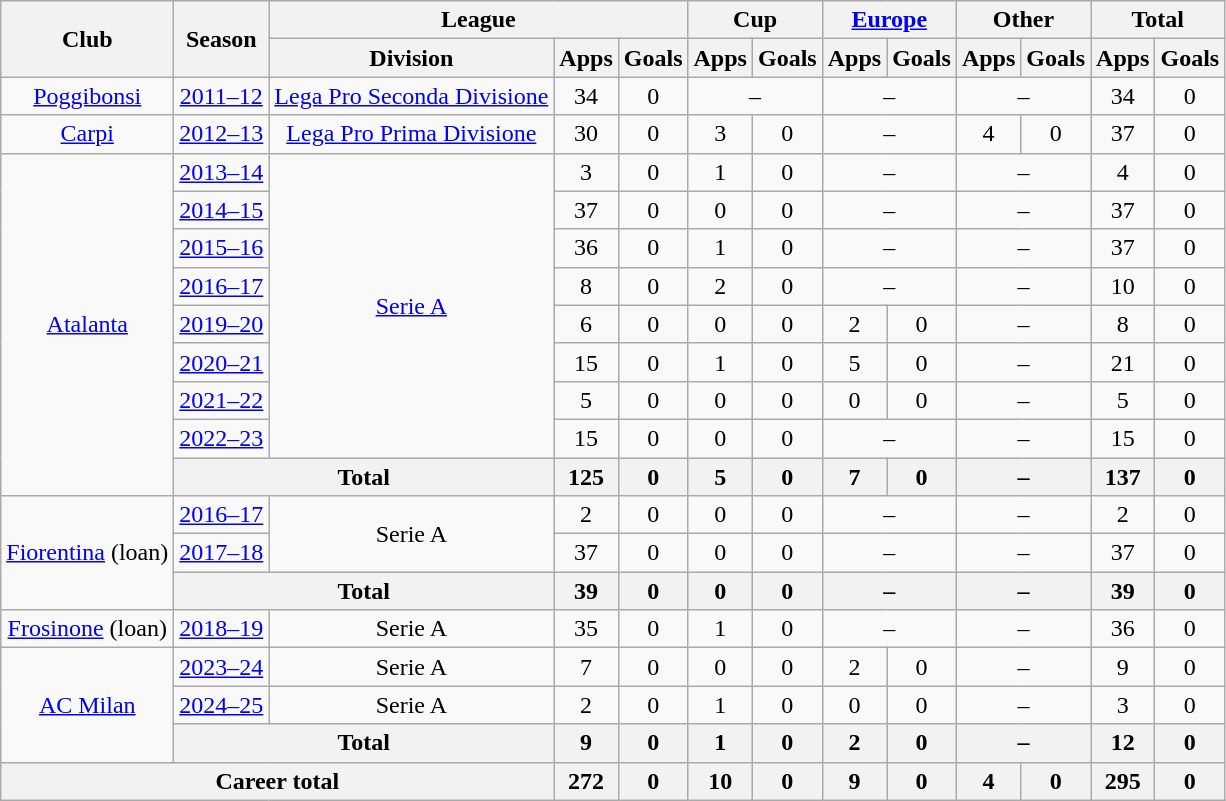<table class="wikitable" style="text-align:center">
<tr>
<th rowspan="2">Club</th>
<th rowspan="2">Season</th>
<th colspan="3">League</th>
<th colspan="2">Cup</th>
<th colspan="2"><a href='#'>Europe</a></th>
<th colspan="2">Other</th>
<th colspan="2">Total</th>
</tr>
<tr>
<th>Division</th>
<th>Apps</th>
<th>Goals</th>
<th>Apps</th>
<th>Goals</th>
<th>Apps</th>
<th>Goals</th>
<th>Apps</th>
<th>Goals</th>
<th>Apps</th>
<th>Goals</th>
</tr>
<tr>
<td><a href='#'>Poggibonsi</a></td>
<td><a href='#'>2011–12</a></td>
<td><a href='#'>Lega Pro Seconda Divisione</a></td>
<td>34</td>
<td>0</td>
<td colspan="2">–</td>
<td colspan="2">–</td>
<td colspan="2">–</td>
<td>34</td>
<td>0</td>
</tr>
<tr>
<td><a href='#'>Carpi</a></td>
<td><a href='#'>2012–13</a></td>
<td><a href='#'>Lega Pro Prima Divisione</a></td>
<td>30</td>
<td>0</td>
<td>3</td>
<td>0</td>
<td colspan="2">–</td>
<td>4</td>
<td>0</td>
<td>37</td>
<td>0</td>
</tr>
<tr>
<td rowspan="9"><a href='#'>Atalanta</a></td>
<td><a href='#'>2013–14</a></td>
<td rowspan="8"><a href='#'>Serie A</a></td>
<td>3</td>
<td>0</td>
<td>1</td>
<td>0</td>
<td colspan="2">–</td>
<td colspan="2">–</td>
<td>4</td>
<td>0</td>
</tr>
<tr>
<td><a href='#'>2014–15</a></td>
<td>37</td>
<td>0</td>
<td>0</td>
<td>0</td>
<td colspan="2">–</td>
<td colspan="2">–</td>
<td>37</td>
<td>0</td>
</tr>
<tr>
<td><a href='#'>2015–16</a></td>
<td>36</td>
<td>0</td>
<td>1</td>
<td>0</td>
<td colspan="2">–</td>
<td colspan="2">–</td>
<td>37</td>
<td>0</td>
</tr>
<tr>
<td><a href='#'>2016–17</a></td>
<td>8</td>
<td>0</td>
<td>2</td>
<td>0</td>
<td colspan="2">–</td>
<td colspan="2">–</td>
<td>10</td>
<td>0</td>
</tr>
<tr>
<td><a href='#'>2019–20</a></td>
<td>6</td>
<td>0</td>
<td>0</td>
<td>0</td>
<td>2</td>
<td>0</td>
<td colspan="2">–</td>
<td>8</td>
<td>0</td>
</tr>
<tr>
<td><a href='#'>2020–21</a></td>
<td>15</td>
<td>0</td>
<td>1</td>
<td>0</td>
<td>5</td>
<td>0</td>
<td colspan="2">–</td>
<td>21</td>
<td>0</td>
</tr>
<tr>
<td><a href='#'>2021–22</a></td>
<td>5</td>
<td>0</td>
<td>0</td>
<td>0</td>
<td>0</td>
<td>0</td>
<td colspan="2">–</td>
<td>5</td>
<td>0</td>
</tr>
<tr>
<td><a href='#'>2022–23</a></td>
<td>15</td>
<td>0</td>
<td>0</td>
<td>0</td>
<td colspan="2">–</td>
<td colspan="2">–</td>
<td>15</td>
<td>0</td>
</tr>
<tr>
<th colspan="2">Total</th>
<th>125</th>
<th>0</th>
<th>5</th>
<th>0</th>
<th>7</th>
<th>0</th>
<th colspan="2">–</th>
<th>137</th>
<th>0</th>
</tr>
<tr>
<td rowspan="3"><a href='#'>Fiorentina</a> (loan)</td>
<td><a href='#'>2016–17</a></td>
<td rowspan="2">Serie A</td>
<td>2</td>
<td>0</td>
<td>0</td>
<td>0</td>
<td colspan="2">–</td>
<td colspan="2">–</td>
<td>2</td>
<td>0</td>
</tr>
<tr>
<td><a href='#'>2017–18</a></td>
<td>37</td>
<td>0</td>
<td>0</td>
<td>0</td>
<td colspan="2">–</td>
<td colspan="2">–</td>
<td>37</td>
<td>0</td>
</tr>
<tr>
<th colspan="2">Total</th>
<th>39</th>
<th>0</th>
<th>0</th>
<th>0</th>
<th colspan="2">–</th>
<th colspan="2">–</th>
<th>39</th>
<th>0</th>
</tr>
<tr>
<td><a href='#'>Frosinone</a> (loan)</td>
<td><a href='#'>2018–19</a></td>
<td>Serie A</td>
<td>35</td>
<td>0</td>
<td>1</td>
<td>0</td>
<td colspan="2">–</td>
<td colspan="2">–</td>
<td>36</td>
<td>0</td>
</tr>
<tr>
<td rowspan="3"><a href='#'>AC Milan</a></td>
<td><a href='#'>2023–24</a></td>
<td>Serie A</td>
<td>7</td>
<td>0</td>
<td>0</td>
<td>0</td>
<td>2</td>
<td>0</td>
<td colspan="2">–</td>
<td>9</td>
<td>0</td>
</tr>
<tr>
<td><a href='#'>2024–25</a></td>
<td>Serie A</td>
<td>2</td>
<td>0</td>
<td>1</td>
<td>0</td>
<td>0</td>
<td>0</td>
<td colspan="2">–</td>
<td>3</td>
<td>0</td>
</tr>
<tr>
<th colspan="2">Total</th>
<th>9</th>
<th>0</th>
<th>1</th>
<th>0</th>
<th>2</th>
<th>0</th>
<th colspan="2">–</th>
<th>12</th>
<th>0</th>
</tr>
<tr>
<th colspan="3">Career total</th>
<th>272</th>
<th>0</th>
<th>10</th>
<th>0</th>
<th>9</th>
<th>0</th>
<th>4</th>
<th>0</th>
<th>295</th>
<th>0</th>
</tr>
</table>
